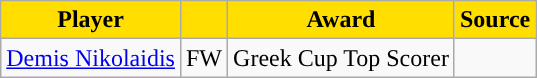<table class="wikitable">
<tr>
<th style="background:#FFDE00">Player</th>
<th style="background:#FFDE00"></th>
<th style="background:#FFDE00">Award</th>
<th style="background:#FFDE00">Source</th>
</tr>
<tr>
<td> <a href='#'>Demis Nikolaidis</a></td>
<td align="center">FW</td>
<td align="center">Greek Cup Top Scorer</td>
<td align="center"></td>
</tr>
</table>
